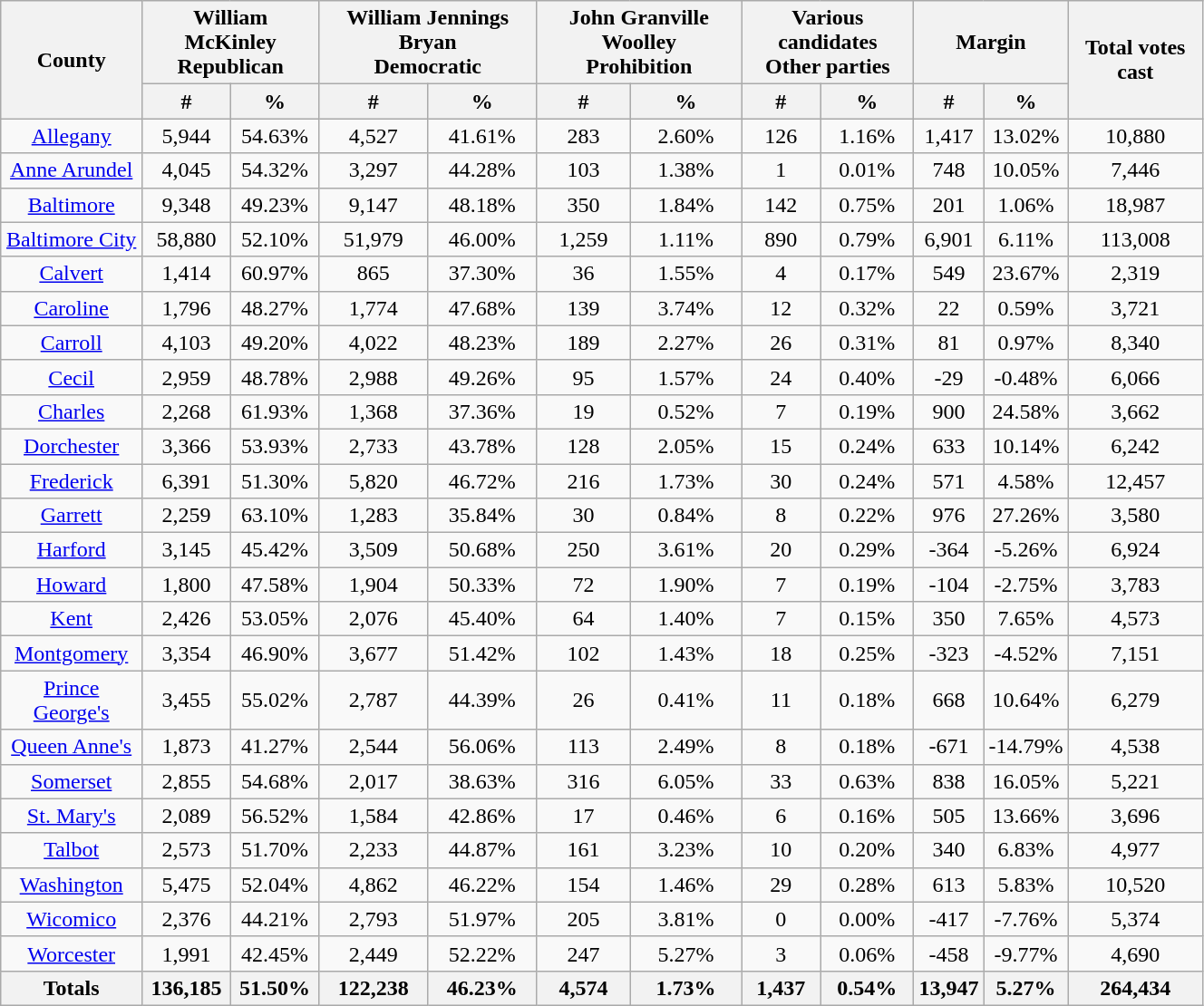<table class="wikitable sortable" width="70%">
<tr>
<th rowspan="2">County</th>
<th colspan="2">William McKinley<br>Republican</th>
<th colspan="2">William Jennings Bryan<br>Democratic</th>
<th colspan="2">John Granville Woolley<br>Prohibition</th>
<th colspan="2">Various candidates<br>Other parties</th>
<th colspan="2">Margin</th>
<th rowspan="2">Total votes cast</th>
</tr>
<tr bgcolor="lightgrey">
<th data-sort-type="number">#</th>
<th data-sort-type="number">%</th>
<th data-sort-type="number">#</th>
<th data-sort-type="number">%</th>
<th data-sort-type="number">#</th>
<th data-sort-type="number">%</th>
<th data-sort-type="number">#</th>
<th data-sort-type="number">%</th>
<th data-sort-type="number">#</th>
<th data-sort-type="number">%</th>
</tr>
<tr style="text-align:center;">
<td><a href='#'>Allegany</a></td>
<td>5,944</td>
<td>54.63%</td>
<td>4,527</td>
<td>41.61%</td>
<td>283</td>
<td>2.60%</td>
<td>126</td>
<td>1.16%</td>
<td>1,417</td>
<td>13.02%</td>
<td>10,880</td>
</tr>
<tr style="text-align:center;">
<td><a href='#'>Anne Arundel</a></td>
<td>4,045</td>
<td>54.32%</td>
<td>3,297</td>
<td>44.28%</td>
<td>103</td>
<td>1.38%</td>
<td>1</td>
<td>0.01%</td>
<td>748</td>
<td>10.05%</td>
<td>7,446</td>
</tr>
<tr style="text-align:center;">
<td><a href='#'>Baltimore</a></td>
<td>9,348</td>
<td>49.23%</td>
<td>9,147</td>
<td>48.18%</td>
<td>350</td>
<td>1.84%</td>
<td>142</td>
<td>0.75%</td>
<td>201</td>
<td>1.06%</td>
<td>18,987</td>
</tr>
<tr style="text-align:center;">
<td><a href='#'>Baltimore City</a></td>
<td>58,880</td>
<td>52.10%</td>
<td>51,979</td>
<td>46.00%</td>
<td>1,259</td>
<td>1.11%</td>
<td>890</td>
<td>0.79%</td>
<td>6,901</td>
<td>6.11%</td>
<td>113,008</td>
</tr>
<tr style="text-align:center;">
<td><a href='#'>Calvert</a></td>
<td>1,414</td>
<td>60.97%</td>
<td>865</td>
<td>37.30%</td>
<td>36</td>
<td>1.55%</td>
<td>4</td>
<td>0.17%</td>
<td>549</td>
<td>23.67%</td>
<td>2,319</td>
</tr>
<tr style="text-align:center;">
<td><a href='#'>Caroline</a></td>
<td>1,796</td>
<td>48.27%</td>
<td>1,774</td>
<td>47.68%</td>
<td>139</td>
<td>3.74%</td>
<td>12</td>
<td>0.32%</td>
<td>22</td>
<td>0.59%</td>
<td>3,721</td>
</tr>
<tr style="text-align:center;">
<td><a href='#'>Carroll</a></td>
<td>4,103</td>
<td>49.20%</td>
<td>4,022</td>
<td>48.23%</td>
<td>189</td>
<td>2.27%</td>
<td>26</td>
<td>0.31%</td>
<td>81</td>
<td>0.97%</td>
<td>8,340</td>
</tr>
<tr style="text-align:center;">
<td><a href='#'>Cecil</a></td>
<td>2,959</td>
<td>48.78%</td>
<td>2,988</td>
<td>49.26%</td>
<td>95</td>
<td>1.57%</td>
<td>24</td>
<td>0.40%</td>
<td>-29</td>
<td>-0.48%</td>
<td>6,066</td>
</tr>
<tr style="text-align:center;">
<td><a href='#'>Charles</a></td>
<td>2,268</td>
<td>61.93%</td>
<td>1,368</td>
<td>37.36%</td>
<td>19</td>
<td>0.52%</td>
<td>7</td>
<td>0.19%</td>
<td>900</td>
<td>24.58%</td>
<td>3,662</td>
</tr>
<tr style="text-align:center;">
<td><a href='#'>Dorchester</a></td>
<td>3,366</td>
<td>53.93%</td>
<td>2,733</td>
<td>43.78%</td>
<td>128</td>
<td>2.05%</td>
<td>15</td>
<td>0.24%</td>
<td>633</td>
<td>10.14%</td>
<td>6,242</td>
</tr>
<tr style="text-align:center;">
<td><a href='#'>Frederick</a></td>
<td>6,391</td>
<td>51.30%</td>
<td>5,820</td>
<td>46.72%</td>
<td>216</td>
<td>1.73%</td>
<td>30</td>
<td>0.24%</td>
<td>571</td>
<td>4.58%</td>
<td>12,457</td>
</tr>
<tr style="text-align:center;">
<td><a href='#'>Garrett</a></td>
<td>2,259</td>
<td>63.10%</td>
<td>1,283</td>
<td>35.84%</td>
<td>30</td>
<td>0.84%</td>
<td>8</td>
<td>0.22%</td>
<td>976</td>
<td>27.26%</td>
<td>3,580</td>
</tr>
<tr style="text-align:center;">
<td><a href='#'>Harford</a></td>
<td>3,145</td>
<td>45.42%</td>
<td>3,509</td>
<td>50.68%</td>
<td>250</td>
<td>3.61%</td>
<td>20</td>
<td>0.29%</td>
<td>-364</td>
<td>-5.26%</td>
<td>6,924</td>
</tr>
<tr style="text-align:center;">
<td><a href='#'>Howard</a></td>
<td>1,800</td>
<td>47.58%</td>
<td>1,904</td>
<td>50.33%</td>
<td>72</td>
<td>1.90%</td>
<td>7</td>
<td>0.19%</td>
<td>-104</td>
<td>-2.75%</td>
<td>3,783</td>
</tr>
<tr style="text-align:center;">
<td><a href='#'>Kent</a></td>
<td>2,426</td>
<td>53.05%</td>
<td>2,076</td>
<td>45.40%</td>
<td>64</td>
<td>1.40%</td>
<td>7</td>
<td>0.15%</td>
<td>350</td>
<td>7.65%</td>
<td>4,573</td>
</tr>
<tr style="text-align:center;">
<td><a href='#'>Montgomery</a></td>
<td>3,354</td>
<td>46.90%</td>
<td>3,677</td>
<td>51.42%</td>
<td>102</td>
<td>1.43%</td>
<td>18</td>
<td>0.25%</td>
<td>-323</td>
<td>-4.52%</td>
<td>7,151</td>
</tr>
<tr style="text-align:center;">
<td><a href='#'>Prince George's</a></td>
<td>3,455</td>
<td>55.02%</td>
<td>2,787</td>
<td>44.39%</td>
<td>26</td>
<td>0.41%</td>
<td>11</td>
<td>0.18%</td>
<td>668</td>
<td>10.64%</td>
<td>6,279</td>
</tr>
<tr style="text-align:center;">
<td><a href='#'>Queen Anne's</a></td>
<td>1,873</td>
<td>41.27%</td>
<td>2,544</td>
<td>56.06%</td>
<td>113</td>
<td>2.49%</td>
<td>8</td>
<td>0.18%</td>
<td>-671</td>
<td>-14.79%</td>
<td>4,538</td>
</tr>
<tr style="text-align:center;">
<td><a href='#'>Somerset</a></td>
<td>2,855</td>
<td>54.68%</td>
<td>2,017</td>
<td>38.63%</td>
<td>316</td>
<td>6.05%</td>
<td>33</td>
<td>0.63%</td>
<td>838</td>
<td>16.05%</td>
<td>5,221</td>
</tr>
<tr style="text-align:center;">
<td><a href='#'>St. Mary's</a></td>
<td>2,089</td>
<td>56.52%</td>
<td>1,584</td>
<td>42.86%</td>
<td>17</td>
<td>0.46%</td>
<td>6</td>
<td>0.16%</td>
<td>505</td>
<td>13.66%</td>
<td>3,696</td>
</tr>
<tr style="text-align:center;">
<td><a href='#'>Talbot</a></td>
<td>2,573</td>
<td>51.70%</td>
<td>2,233</td>
<td>44.87%</td>
<td>161</td>
<td>3.23%</td>
<td>10</td>
<td>0.20%</td>
<td>340</td>
<td>6.83%</td>
<td>4,977</td>
</tr>
<tr style="text-align:center;">
<td><a href='#'>Washington</a></td>
<td>5,475</td>
<td>52.04%</td>
<td>4,862</td>
<td>46.22%</td>
<td>154</td>
<td>1.46%</td>
<td>29</td>
<td>0.28%</td>
<td>613</td>
<td>5.83%</td>
<td>10,520</td>
</tr>
<tr style="text-align:center;">
<td><a href='#'>Wicomico</a></td>
<td>2,376</td>
<td>44.21%</td>
<td>2,793</td>
<td>51.97%</td>
<td>205</td>
<td>3.81%</td>
<td>0</td>
<td>0.00%</td>
<td>-417</td>
<td>-7.76%</td>
<td>5,374</td>
</tr>
<tr style="text-align:center;">
<td><a href='#'>Worcester</a></td>
<td>1,991</td>
<td>42.45%</td>
<td>2,449</td>
<td>52.22%</td>
<td>247</td>
<td>5.27%</td>
<td>3</td>
<td>0.06%</td>
<td>-458</td>
<td>-9.77%</td>
<td>4,690</td>
</tr>
<tr style="text-align:center;">
<th>Totals</th>
<th>136,185</th>
<th>51.50%</th>
<th>122,238</th>
<th>46.23%</th>
<th>4,574</th>
<th>1.73%</th>
<th>1,437</th>
<th>0.54%</th>
<th>13,947</th>
<th>5.27%</th>
<th>264,434</th>
</tr>
</table>
